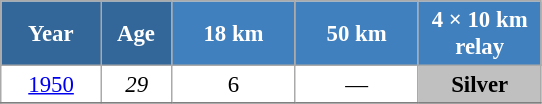<table class="wikitable" style="font-size:95%; text-align:center; border:grey solid 1px; border-collapse:collapse; background:#ffffff;">
<tr>
<th style="background-color:#369; color:white; width:60px;"> Year </th>
<th style="background-color:#369; color:white; width:40px;"> Age </th>
<th style="background-color:#4180be; color:white; width:75px;"> 18 km </th>
<th style="background-color:#4180be; color:white; width:75px;"> 50 km </th>
<th style="background-color:#4180be; color:white; width:75px;"> 4 × 10 km <br> relay </th>
</tr>
<tr>
<td><a href='#'>1950</a></td>
<td><em>29</em></td>
<td>6</td>
<td>—</td>
<td style="background:silver;"><strong>Silver</strong></td>
</tr>
<tr>
</tr>
</table>
